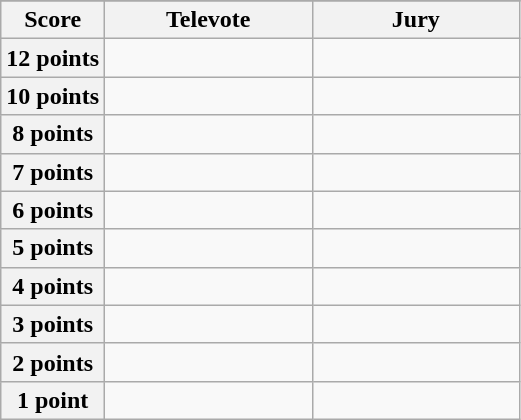<table class="wikitable">
<tr>
</tr>
<tr>
<th scope="col" width="20%">Score</th>
<th scope="col" width="40%">Televote</th>
<th scope="col" width="40%">Jury</th>
</tr>
<tr>
<th scope="row">12 points</th>
<td></td>
<td></td>
</tr>
<tr>
<th scope="row">10 points</th>
<td></td>
<td></td>
</tr>
<tr>
<th scope="row">8 points</th>
<td></td>
<td></td>
</tr>
<tr>
<th scope="row">7 points</th>
<td></td>
<td></td>
</tr>
<tr>
<th scope="row">6 points</th>
<td></td>
<td></td>
</tr>
<tr>
<th scope="row">5 points</th>
<td></td>
<td></td>
</tr>
<tr>
<th scope="row">4 points</th>
<td></td>
<td></td>
</tr>
<tr>
<th scope="row">3 points</th>
<td></td>
<td></td>
</tr>
<tr>
<th scope="row">2 points</th>
<td></td>
<td></td>
</tr>
<tr>
<th scope="row">1 point</th>
<td></td>
<td></td>
</tr>
</table>
